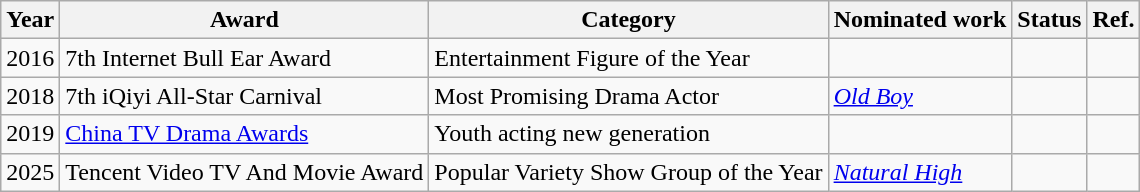<table class="wikitable">
<tr>
<th>Year</th>
<th>Award</th>
<th>Category</th>
<th>Nominated work</th>
<th>Status</th>
<th>Ref.</th>
</tr>
<tr>
<td>2016</td>
<td>7th Internet Bull Ear Award</td>
<td>Entertainment Figure of the Year</td>
<td></td>
<td></td>
<td></td>
</tr>
<tr>
<td>2018</td>
<td>7th iQiyi All-Star Carnival</td>
<td>Most Promising Drama Actor</td>
<td><em><a href='#'>Old Boy</a></em></td>
<td></td>
<td></td>
</tr>
<tr>
<td>2019</td>
<td><a href='#'>China TV Drama Awards</a></td>
<td>Youth acting new generation</td>
<td></td>
<td></td>
<td></td>
</tr>
<tr>
<td>2025</td>
<td>Tencent Video TV And Movie Award</td>
<td>Popular Variety Show Group of the Year</td>
<td><em><a href='#'>Natural High</a><br></em></td>
<td></td>
<td></td>
</tr>
</table>
